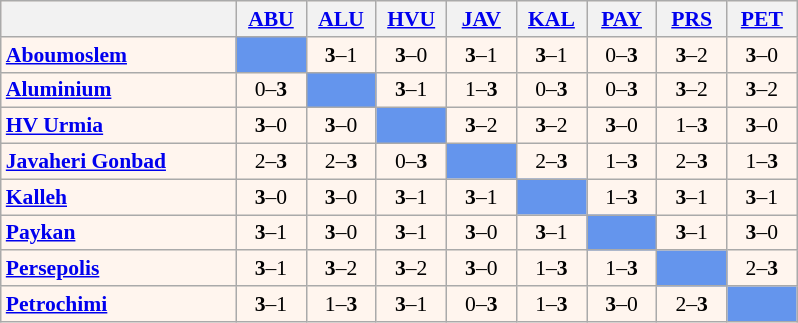<table cellspacing="0" cellpadding="3" style="background-color: #fff5ee; font-size: 90%; text-align: center" class="wikitable">
<tr>
<th width=150></th>
<th width=40><a href='#'>ABU</a></th>
<th width=40><a href='#'>ALU</a></th>
<th width=40><a href='#'>HVU</a></th>
<th width=40><a href='#'>JAV</a></th>
<th width=40><a href='#'>KAL</a></th>
<th width=40><a href='#'>PAY</a></th>
<th width=40><a href='#'>PRS</a></th>
<th width=40><a href='#'>PET</a></th>
</tr>
<tr>
<td align=left><strong><a href='#'>Aboumoslem</a></strong></td>
<td bgcolor="#6495ed"></td>
<td><strong>3</strong>–1</td>
<td><strong>3</strong>–0</td>
<td><strong>3</strong>–1</td>
<td><strong>3</strong>–1</td>
<td>0–<strong>3</strong></td>
<td><strong>3</strong>–2</td>
<td><strong>3</strong>–0</td>
</tr>
<tr>
<td align=left><strong><a href='#'>Aluminium</a></strong></td>
<td>0–<strong>3</strong></td>
<td bgcolor="#6495ed"></td>
<td><strong>3</strong>–1</td>
<td>1–<strong>3</strong></td>
<td>0–<strong>3</strong></td>
<td>0–<strong>3</strong></td>
<td><strong>3</strong>–2</td>
<td><strong>3</strong>–2</td>
</tr>
<tr>
<td align=left><strong><a href='#'>HV Urmia</a></strong></td>
<td><strong>3</strong>–0</td>
<td><strong>3</strong>–0</td>
<td bgcolor="#6495ed"></td>
<td><strong>3</strong>–2</td>
<td><strong>3</strong>–2</td>
<td><strong>3</strong>–0</td>
<td>1–<strong>3</strong></td>
<td><strong>3</strong>–0</td>
</tr>
<tr>
<td align=left><strong><a href='#'>Javaheri Gonbad</a></strong></td>
<td>2–<strong>3</strong></td>
<td>2–<strong>3</strong></td>
<td>0–<strong>3</strong></td>
<td bgcolor="#6495ed"></td>
<td>2–<strong>3</strong></td>
<td>1–<strong>3</strong></td>
<td>2–<strong>3</strong></td>
<td>1–<strong>3</strong></td>
</tr>
<tr>
<td align=left><strong><a href='#'>Kalleh</a></strong></td>
<td><strong>3</strong>–0</td>
<td><strong>3</strong>–0</td>
<td><strong>3</strong>–1</td>
<td><strong>3</strong>–1</td>
<td bgcolor="#6495ed"></td>
<td>1–<strong>3</strong></td>
<td><strong>3</strong>–1</td>
<td><strong>3</strong>–1</td>
</tr>
<tr>
<td align=left><strong><a href='#'>Paykan</a></strong></td>
<td><strong>3</strong>–1</td>
<td><strong>3</strong>–0</td>
<td><strong>3</strong>–1</td>
<td><strong>3</strong>–0</td>
<td><strong>3</strong>–1</td>
<td bgcolor="#6495ed"></td>
<td><strong>3</strong>–1</td>
<td><strong>3</strong>–0</td>
</tr>
<tr>
<td align=left><strong><a href='#'>Persepolis</a></strong></td>
<td><strong>3</strong>–1</td>
<td><strong>3</strong>–2</td>
<td><strong>3</strong>–2</td>
<td><strong>3</strong>–0</td>
<td>1–<strong>3</strong></td>
<td>1–<strong>3</strong></td>
<td bgcolor="#6495ed"></td>
<td>2–<strong>3</strong></td>
</tr>
<tr>
<td align=left><strong><a href='#'>Petrochimi</a></strong></td>
<td><strong>3</strong>–1</td>
<td>1–<strong>3</strong></td>
<td><strong>3</strong>–1</td>
<td>0–<strong>3</strong></td>
<td>1–<strong>3</strong></td>
<td><strong>3</strong>–0</td>
<td>2–<strong>3</strong></td>
<td bgcolor="#6495ed"></td>
</tr>
</table>
